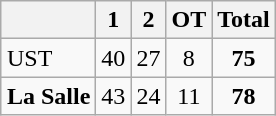<table style=float:right class=wikitable>
<tr align=center>
<th></th>
<th>1</th>
<th>2</th>
<th>OT</th>
<th>Total</th>
</tr>
<tr align=center>
<td align=left>UST</td>
<td>40</td>
<td>27</td>
<td>8</td>
<td><strong>75</strong></td>
</tr>
<tr align=center>
<td align=left><strong>La Salle</strong></td>
<td>43</td>
<td>24</td>
<td>11</td>
<td><strong>78</strong></td>
</tr>
</table>
